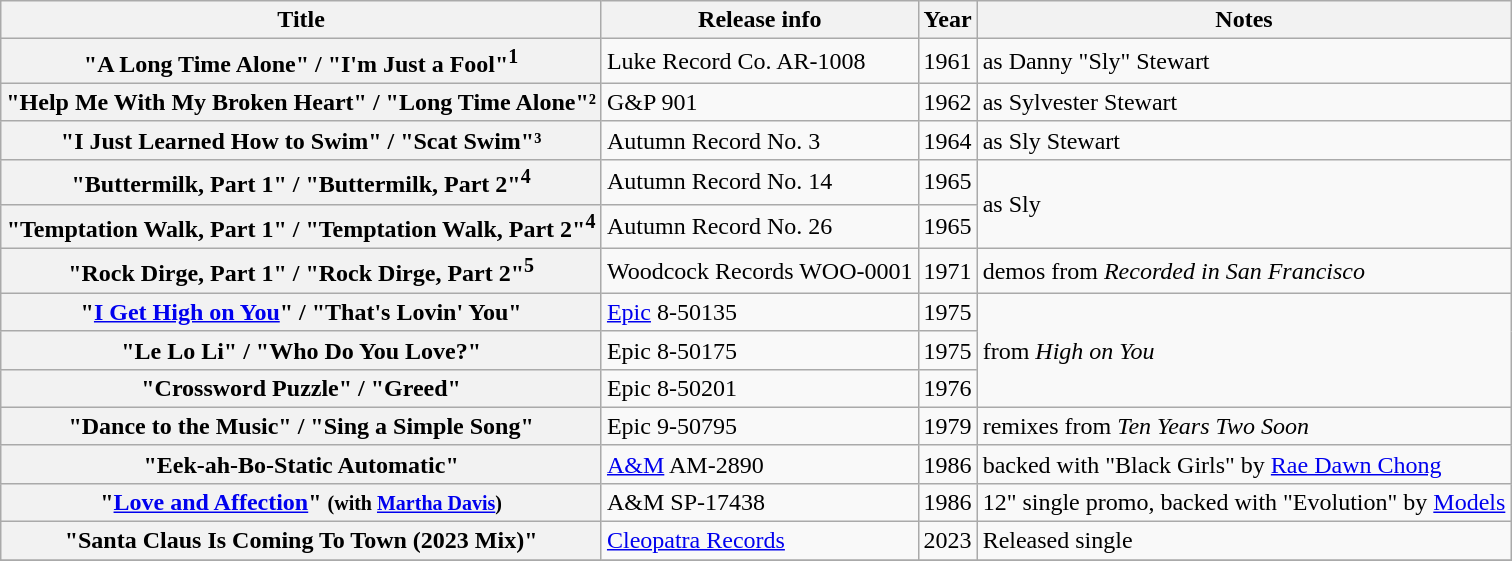<table class="wikitable plainrowheaders sortable">
<tr>
<th scope="col">Title</th>
<th scope="col">Release info</th>
<th scope="col">Year</th>
<th scope="col" class="unsortable">Notes</th>
</tr>
<tr>
<th scope="row">"A Long Time Alone" / "I'm Just a Fool"<sup>1</sup></th>
<td>Luke Record Co. AR-1008</td>
<td>1961</td>
<td>as Danny "Sly" Stewart</td>
</tr>
<tr>
<th scope="row">"Help Me With My Broken Heart" / "Long Time Alone"²</th>
<td>G&P 901</td>
<td>1962</td>
<td>as Sylvester Stewart</td>
</tr>
<tr>
<th scope="row">"I Just Learned How to Swim" / "Scat Swim"³</th>
<td>Autumn Record No. 3</td>
<td>1964</td>
<td>as Sly Stewart</td>
</tr>
<tr>
<th scope="row">"Buttermilk, Part 1" / "Buttermilk, Part 2"<sup>4</sup></th>
<td>Autumn Record No. 14</td>
<td>1965</td>
<td rowspan="2">as Sly</td>
</tr>
<tr>
<th scope="row">"Temptation Walk, Part 1" / "Temptation Walk, Part 2"<sup>4</sup></th>
<td>Autumn Record No. 26</td>
<td>1965</td>
</tr>
<tr>
<th scope="row">"Rock Dirge, Part 1" / "Rock Dirge, Part 2"<sup>5</sup></th>
<td>Woodcock Records WOO-0001</td>
<td>1971</td>
<td>demos from <em>Recorded in San Francisco</em></td>
</tr>
<tr>
<th scope="row">"<a href='#'>I Get High on You</a>" / "That's Lovin' You"</th>
<td><a href='#'>Epic</a> 8-50135</td>
<td>1975</td>
<td rowspan="3">from <em>High on You</em></td>
</tr>
<tr>
<th scope="row">"Le Lo Li" / "Who Do You Love?"</th>
<td>Epic 8-50175</td>
<td>1975</td>
</tr>
<tr>
<th scope="row">"Crossword Puzzle" / "Greed"</th>
<td>Epic 8-50201</td>
<td>1976</td>
</tr>
<tr>
<th scope="row">"Dance to the Music" / "Sing a Simple Song"</th>
<td>Epic 9-50795</td>
<td>1979</td>
<td>remixes from <em>Ten Years Two Soon</em></td>
</tr>
<tr>
<th scope="row">"Eek-ah-Bo-Static Automatic"</th>
<td><a href='#'>A&M</a> AM-2890</td>
<td>1986</td>
<td>backed with "Black Girls" by <a href='#'>Rae Dawn Chong</a></td>
</tr>
<tr>
<th scope="row">"<a href='#'>Love and Affection</a>" <small>(with <a href='#'>Martha Davis</a>)</small></th>
<td>A&M SP-17438</td>
<td>1986</td>
<td>12" single promo, backed with "Evolution" by <a href='#'>Models</a></td>
</tr>
<tr>
<th scope="row">"Santa Claus Is Coming To Town (2023 Mix)"</th>
<td><a href='#'>Cleopatra Records</a></td>
<td>2023</td>
<td>Released single</td>
</tr>
<tr>
</tr>
</table>
